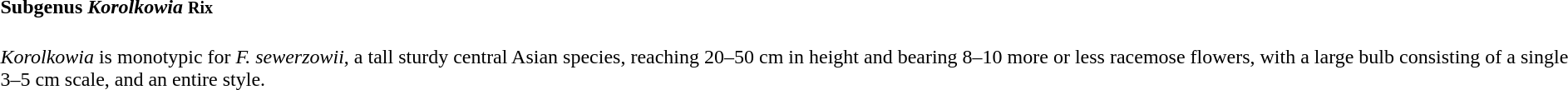<table>
<tr>
<td><br><h4>Subgenus <em>Korolkowia</em> <small>Rix</small></h4>
<em>Korolkowia</em> is monotypic for <em>F. sewerzowii</em>, a tall sturdy central Asian species, reaching 20–50 cm in height and bearing 8–10 more or less racemose flowers, with a large bulb consisting of a single 3–5 cm scale, and an entire style.</td>
</tr>
</table>
